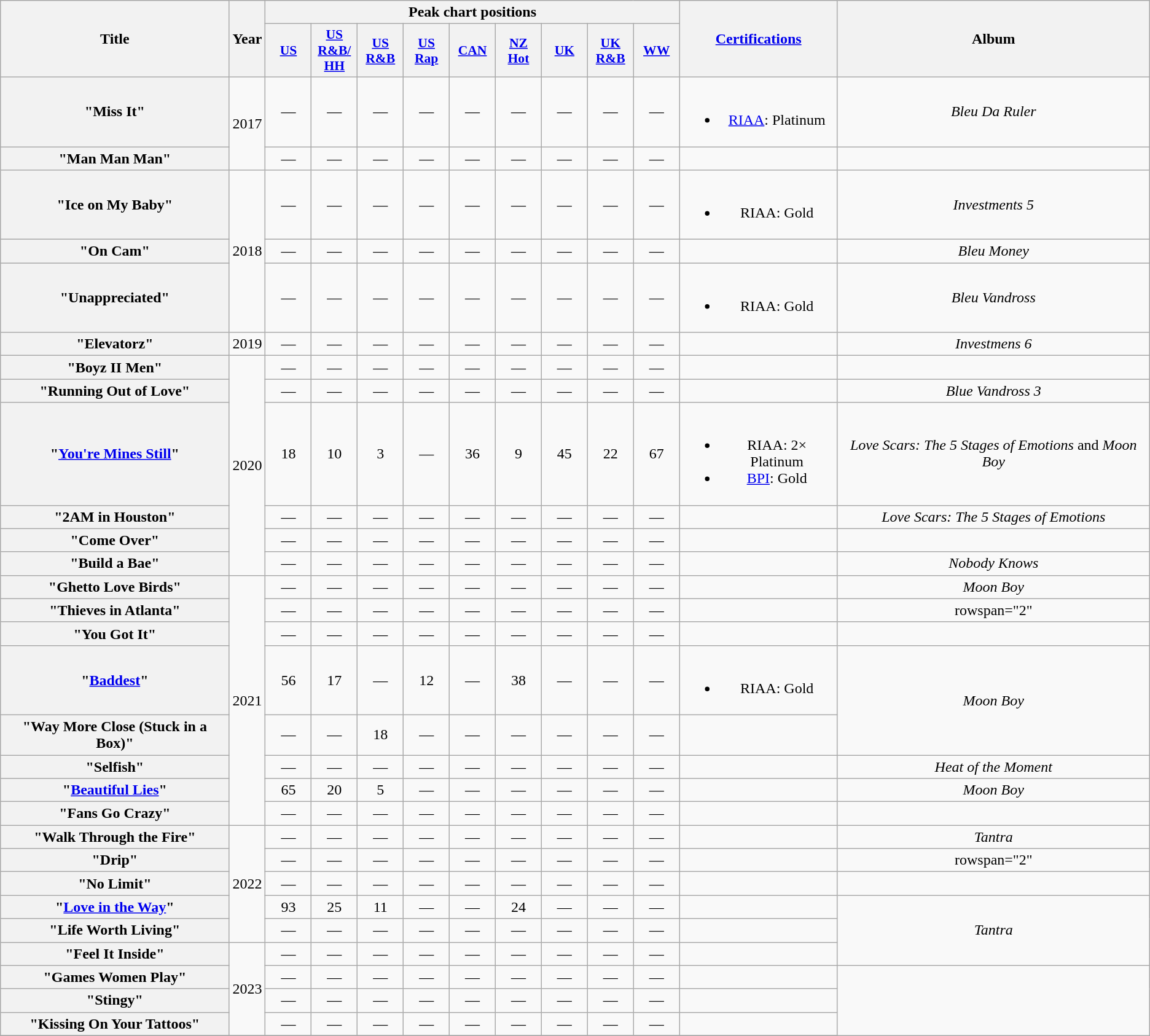<table class="wikitable plainrowheaders" style="text-align:center">
<tr>
<th rowspan="2">Title</th>
<th rowspan="2">Year</th>
<th colspan="9">Peak chart positions</th>
<th scope="col" rowspan="2"><a href='#'>Certifications</a></th>
<th rowspan="2">Album</th>
</tr>
<tr>
<th scope="col" style="width:3em;font-size:90%;"><a href='#'>US</a><br></th>
<th scope="col" style="width:3em;font-size:90%;"><a href='#'>US<br>R&B/<br>HH</a><br></th>
<th scope="col" style="width:3em;font-size:90%;"><a href='#'>US<br>R&B</a><br></th>
<th scope="col" style="width:3em;font-size:90%;"><a href='#'>US<br>Rap</a><br></th>
<th scope="col" style="width:3em;font-size:90%;"><a href='#'>CAN</a><br></th>
<th scope="col" style="width:3em;font-size:90%;"><a href='#'>NZ<br>Hot</a><br></th>
<th scope="col" style="width:3em;font-size:90%;"><a href='#'>UK</a><br></th>
<th scope="col" style="width:3em;font-size:90%;"><a href='#'>UK<br>R&B</a><br></th>
<th scope="col" style="width:3em;font-size:90%;"><a href='#'>WW</a><br></th>
</tr>
<tr>
<th scope="row">"Miss It"<br></th>
<td rowspan="2">2017</td>
<td>—</td>
<td>—</td>
<td>—</td>
<td>—</td>
<td>—</td>
<td>—</td>
<td>—</td>
<td>—</td>
<td>—</td>
<td><br><ul><li><a href='#'>RIAA</a>: Platinum</li></ul></td>
<td><em>Bleu Da Ruler</em></td>
</tr>
<tr>
<th scope="row">"Man Man Man"<br></th>
<td>—</td>
<td>—</td>
<td>—</td>
<td>—</td>
<td>—</td>
<td>—</td>
<td>—</td>
<td>—</td>
<td>—</td>
<td></td>
<td></td>
</tr>
<tr>
<th scope="row">"Ice on My Baby"<br></th>
<td rowspan=3>2018</td>
<td>—</td>
<td>—</td>
<td>—</td>
<td>—</td>
<td>—</td>
<td>—</td>
<td>—</td>
<td>—</td>
<td>—</td>
<td><br><ul><li>RIAA: Gold</li></ul></td>
<td><em>Investments 5</em></td>
</tr>
<tr>
<th scope="row">"On Cam"<br></th>
<td>—</td>
<td>—</td>
<td>—</td>
<td>—</td>
<td>—</td>
<td>—</td>
<td>—</td>
<td>—</td>
<td>—</td>
<td></td>
<td><em>Bleu Money</em></td>
</tr>
<tr>
<th scope="row">"Unappreciated"</th>
<td>—</td>
<td>—</td>
<td>—</td>
<td>—</td>
<td>—</td>
<td>—</td>
<td>—</td>
<td>—</td>
<td>—</td>
<td><br><ul><li>RIAA: Gold</li></ul></td>
<td><em>Bleu Vandross</em></td>
</tr>
<tr>
<th scope="row">"Elevatorz"<br></th>
<td>2019</td>
<td>—</td>
<td>—</td>
<td>—</td>
<td>—</td>
<td>—</td>
<td>—</td>
<td>—</td>
<td>—</td>
<td>—</td>
<td></td>
<td><em>Investmens 6</em></td>
</tr>
<tr>
<th scope="row">"Boyz II Men"</th>
<td rowspan="6">2020</td>
<td>—</td>
<td>—</td>
<td>—</td>
<td>—</td>
<td>—</td>
<td>—</td>
<td>—</td>
<td>—</td>
<td>—</td>
<td></td>
<td></td>
</tr>
<tr>
<th scope="row">"Running Out of Love"</th>
<td>—</td>
<td>—</td>
<td>—</td>
<td>—</td>
<td>—</td>
<td>—</td>
<td>—</td>
<td>—</td>
<td>—</td>
<td></td>
<td><em>Blue Vandross 3</em></td>
</tr>
<tr>
<th scope="row">"<a href='#'>You're Mines Still</a>"<br></th>
<td>18</td>
<td>10</td>
<td>3</td>
<td>—</td>
<td>36</td>
<td>9</td>
<td>45</td>
<td>22</td>
<td>67</td>
<td><br><ul><li>RIAA: 2× Platinum</li><li><a href='#'>BPI</a>: Gold</li></ul></td>
<td><em>Love Scars: The 5 Stages of Emotions</em> and <em>Moon Boy</em></td>
</tr>
<tr>
<th scope="row">"2AM in Houston"</th>
<td>—</td>
<td>—</td>
<td>—</td>
<td>—</td>
<td>—</td>
<td>—</td>
<td>—</td>
<td>—</td>
<td>—</td>
<td></td>
<td><em>Love Scars: The 5 Stages of Emotions</em></td>
</tr>
<tr>
<th scope="row">"Come Over"<br></th>
<td>—</td>
<td>—</td>
<td>—</td>
<td>—</td>
<td>—</td>
<td>—</td>
<td>—</td>
<td>—</td>
<td>—</td>
<td></td>
<td></td>
</tr>
<tr>
<th scope="row">"Build a Bae"<br></th>
<td>—</td>
<td>—</td>
<td>—</td>
<td>—</td>
<td>—</td>
<td>—</td>
<td>—</td>
<td>—</td>
<td>—</td>
<td></td>
<td><em>Nobody Knows</em></td>
</tr>
<tr>
<th scope="row">"Ghetto Love Birds"<br></th>
<td rowspan="8">2021</td>
<td>—</td>
<td>—</td>
<td>—</td>
<td>—</td>
<td>—</td>
<td>—</td>
<td>—</td>
<td>—</td>
<td>—</td>
<td></td>
<td><em>Moon Boy</em></td>
</tr>
<tr>
<th scope="row">"Thieves in Atlanta"<br></th>
<td>—</td>
<td>—</td>
<td>—</td>
<td>—</td>
<td>—</td>
<td>—</td>
<td>—</td>
<td>—</td>
<td>—</td>
<td></td>
<td>rowspan="2" </td>
</tr>
<tr>
<th scope="row">"You Got It" </th>
<td>—</td>
<td>—</td>
<td>—</td>
<td>—</td>
<td>—</td>
<td>—</td>
<td>—</td>
<td>—</td>
<td>—</td>
<td></td>
</tr>
<tr>
<th scope="row">"<a href='#'>Baddest</a>"<br></th>
<td>56</td>
<td>17</td>
<td>—</td>
<td>12</td>
<td>—</td>
<td>38</td>
<td>—</td>
<td>—</td>
<td>—</td>
<td><br><ul><li>RIAA: Gold</li></ul></td>
<td rowspan="2"><em>Moon Boy</em></td>
</tr>
<tr>
<th scope="row">"Way More Close (Stuck in a Box)"<br></th>
<td>—</td>
<td>—</td>
<td>18</td>
<td>—</td>
<td>—</td>
<td>—</td>
<td>—</td>
<td>—</td>
<td>—</td>
<td></td>
</tr>
<tr>
<th scope="row">"Selfish"<br></th>
<td>—</td>
<td>—</td>
<td>—</td>
<td>—</td>
<td>—</td>
<td>—</td>
<td>—</td>
<td>—</td>
<td>—</td>
<td></td>
<td><em>Heat of the Moment</em></td>
</tr>
<tr>
<th scope="row">"<a href='#'>Beautiful Lies</a>"<br></th>
<td>65</td>
<td>20</td>
<td>5</td>
<td>—</td>
<td>—</td>
<td>—</td>
<td>—</td>
<td>—</td>
<td>—</td>
<td></td>
<td><em>Moon Boy</em></td>
</tr>
<tr>
<th scope="row">"Fans Go Crazy"<br></th>
<td>—</td>
<td>—</td>
<td>—</td>
<td>—</td>
<td>—</td>
<td>—</td>
<td>—</td>
<td>—</td>
<td>—</td>
<td></td>
<td></td>
</tr>
<tr>
<th scope="row">"Walk Through the Fire"<br></th>
<td rowspan="5">2022</td>
<td>—</td>
<td>—</td>
<td>—</td>
<td>—</td>
<td>—</td>
<td>—</td>
<td>—</td>
<td>—</td>
<td>—</td>
<td></td>
<td><em>Tantra</em></td>
</tr>
<tr>
<th scope="row">"Drip"<br></th>
<td>—</td>
<td>—</td>
<td>—</td>
<td>—</td>
<td>—</td>
<td>—</td>
<td>—</td>
<td>—</td>
<td>—</td>
<td></td>
<td>rowspan="2" </td>
</tr>
<tr>
<th scope="row">"No Limit"<br></th>
<td>—</td>
<td>—</td>
<td>—</td>
<td>—</td>
<td>—</td>
<td>—</td>
<td>—</td>
<td>—</td>
<td>—</td>
<td></td>
</tr>
<tr>
<th scope="row">"<a href='#'>Love in the Way</a>"<br></th>
<td>93</td>
<td>25</td>
<td>11</td>
<td>—</td>
<td>—</td>
<td>24</td>
<td>—</td>
<td>—</td>
<td>—</td>
<td></td>
<td rowspan="3"><em>Tantra</em></td>
</tr>
<tr>
<th scope="row">"Life Worth Living"<br></th>
<td>—</td>
<td>—</td>
<td>—</td>
<td>—</td>
<td>—</td>
<td>—</td>
<td>—</td>
<td>—</td>
<td>—</td>
<td></td>
</tr>
<tr>
<th scope="row">"Feel It Inside"<br></th>
<td rowspan="4">2023</td>
<td>—</td>
<td>—</td>
<td>—</td>
<td>—</td>
<td>—</td>
<td>—</td>
<td>—</td>
<td>—</td>
<td>—</td>
<td></td>
</tr>
<tr>
<th scope="row">"Games Women Play"</th>
<td>—</td>
<td>—</td>
<td>—</td>
<td>—</td>
<td>—</td>
<td>—</td>
<td>—</td>
<td>—</td>
<td>—</td>
<td></td>
</tr>
<tr>
<th scope="row">"Stingy"<br></th>
<td>—</td>
<td>—</td>
<td>—</td>
<td>—</td>
<td>—</td>
<td>—</td>
<td>—</td>
<td>—</td>
<td>—</td>
<td></td>
</tr>
<tr>
<th scope="row">"Kissing On Your Tattoos"</th>
<td>—</td>
<td>—</td>
<td>—</td>
<td>—</td>
<td>—</td>
<td>—</td>
<td>—</td>
<td>—</td>
<td>—</td>
<td></td>
</tr>
<tr>
</tr>
</table>
